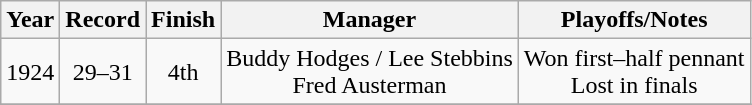<table class="wikitable" style="text-align:center">
<tr>
<th>Year</th>
<th>Record</th>
<th>Finish</th>
<th>Manager</th>
<th>Playoffs/Notes</th>
</tr>
<tr>
<td>1924</td>
<td>29–31</td>
<td>4th</td>
<td>Buddy Hodges / Lee Stebbins <br> Fred Austerman</td>
<td>Won first–half pennant<br>Lost in finals</td>
</tr>
<tr>
</tr>
</table>
